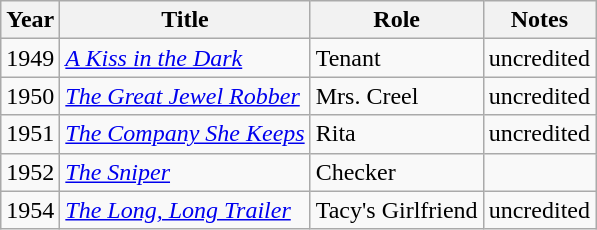<table class="wikitable">
<tr>
<th>Year</th>
<th>Title</th>
<th>Role</th>
<th>Notes</th>
</tr>
<tr>
<td>1949</td>
<td><em><a href='#'>A Kiss in the Dark</a></em></td>
<td>Tenant</td>
<td>uncredited</td>
</tr>
<tr>
<td>1950</td>
<td><em><a href='#'>The Great Jewel Robber</a></em></td>
<td>Mrs. Creel</td>
<td>uncredited</td>
</tr>
<tr>
<td>1951</td>
<td><em><a href='#'>The Company She Keeps</a></em></td>
<td>Rita</td>
<td>uncredited</td>
</tr>
<tr>
<td>1952</td>
<td><em><a href='#'>The Sniper</a></em></td>
<td>Checker</td>
<td></td>
</tr>
<tr>
<td>1954</td>
<td><em><a href='#'>The Long, Long Trailer</a></em></td>
<td>Tacy's Girlfriend</td>
<td>uncredited</td>
</tr>
</table>
